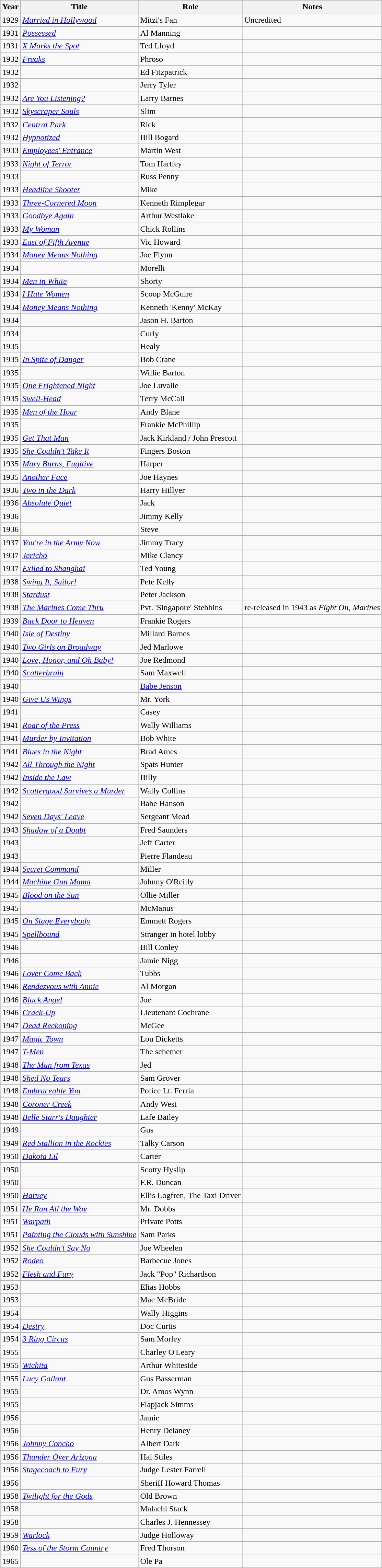<table class="wikitable sortable">
<tr>
<th>Year</th>
<th>Title</th>
<th class="unsortable">Role</th>
<th class="unsortable">Notes</th>
</tr>
<tr>
<td>1929</td>
<td><em><a href='#'>Married in Hollywood</a></em></td>
<td>Mitzi's Fan</td>
<td>Uncredited</td>
</tr>
<tr>
<td>1931</td>
<td><em><a href='#'>Possessed</a></em></td>
<td>Al Manning</td>
<td></td>
</tr>
<tr>
<td>1931</td>
<td><em><a href='#'>X Marks the Spot</a></em></td>
<td>Ted Lloyd</td>
<td></td>
</tr>
<tr>
<td>1932</td>
<td><em><a href='#'>Freaks</a></em></td>
<td>Phroso</td>
<td></td>
</tr>
<tr>
<td>1932</td>
<td><em></em></td>
<td>Ed Fitzpatrick</td>
<td></td>
</tr>
<tr>
<td>1932</td>
<td><em></em></td>
<td>Jerry Tyler</td>
<td></td>
</tr>
<tr>
<td>1932</td>
<td><em><a href='#'>Are You Listening?</a></em></td>
<td>Larry Barnes</td>
<td></td>
</tr>
<tr>
<td>1932</td>
<td><em><a href='#'>Skyscraper Souls</a></em></td>
<td>Slim</td>
<td></td>
</tr>
<tr>
<td>1932</td>
<td><em><a href='#'>Central Park</a></em></td>
<td>Rick</td>
<td></td>
</tr>
<tr>
<td>1932</td>
<td><em><a href='#'>Hypnotized</a></em></td>
<td>Bill Bogard</td>
<td></td>
</tr>
<tr>
<td>1933</td>
<td><em><a href='#'>Employees' Entrance</a></em></td>
<td>Martin West</td>
<td></td>
</tr>
<tr>
<td>1933</td>
<td><em><a href='#'>Night of Terror</a></em></td>
<td>Tom Hartley</td>
<td></td>
</tr>
<tr>
<td>1933</td>
<td><em></em></td>
<td>Russ Penny</td>
<td></td>
</tr>
<tr>
<td>1933</td>
<td><em><a href='#'>Headline Shooter</a></em></td>
<td>Mike</td>
<td></td>
</tr>
<tr>
<td>1933</td>
<td><em><a href='#'>Three-Cornered Moon</a></em></td>
<td>Kenneth Rimplegar</td>
<td></td>
</tr>
<tr>
<td>1933</td>
<td><em><a href='#'>Goodbye Again</a></em></td>
<td>Arthur Westlake</td>
<td></td>
</tr>
<tr>
<td>1933</td>
<td><em><a href='#'>My Woman</a></em></td>
<td>Chick Rollins</td>
<td></td>
</tr>
<tr>
<td>1933</td>
<td><em><a href='#'>East of Fifth Avenue</a></em></td>
<td>Vic Howard</td>
<td></td>
</tr>
<tr>
<td>1934</td>
<td><em><a href='#'>Money Means Nothing</a></em></td>
<td>Joe Flynn</td>
<td></td>
</tr>
<tr>
<td>1934</td>
<td><em></em></td>
<td>Morelli</td>
<td></td>
</tr>
<tr>
<td>1934</td>
<td><em><a href='#'>Men in White</a></em></td>
<td>Shorty</td>
<td></td>
</tr>
<tr>
<td>1934</td>
<td><em><a href='#'>I Hate Women</a></em></td>
<td>Scoop McGuire</td>
<td></td>
</tr>
<tr>
<td>1934</td>
<td><em><a href='#'>Money Means Nothing</a></em></td>
<td>Kenneth 'Kenny' McKay</td>
<td></td>
</tr>
<tr>
<td>1934</td>
<td><em></em></td>
<td>Jason H. Barton</td>
<td></td>
</tr>
<tr>
<td>1934</td>
<td><em></em></td>
<td>Curly</td>
<td></td>
</tr>
<tr>
<td>1935</td>
<td><em></em></td>
<td>Healy</td>
<td></td>
</tr>
<tr>
<td>1935</td>
<td><em><a href='#'>In Spite of Danger</a></em></td>
<td>Bob Crane</td>
<td></td>
</tr>
<tr>
<td>1935</td>
<td><em></em></td>
<td>Willie Barton</td>
<td></td>
</tr>
<tr>
<td>1935</td>
<td><em><a href='#'>One Frightened Night</a></em></td>
<td>Joe Luvalie</td>
<td></td>
</tr>
<tr>
<td>1935</td>
<td><em><a href='#'>Swell-Head</a></em></td>
<td>Terry McCall</td>
<td></td>
</tr>
<tr>
<td>1935</td>
<td><em><a href='#'>Men of the Hour</a></em></td>
<td>Andy Blane</td>
<td></td>
</tr>
<tr>
<td>1935</td>
<td><em></em></td>
<td>Frankie McPhillip</td>
<td></td>
</tr>
<tr>
<td>1935</td>
<td><em><a href='#'>Get That Man</a></em></td>
<td>Jack Kirkland / John Prescott</td>
<td></td>
</tr>
<tr>
<td>1935</td>
<td><em><a href='#'>She Couldn't Take It</a></em></td>
<td>Fingers Boston</td>
<td></td>
</tr>
<tr>
<td>1935</td>
<td><em><a href='#'>Mary Burns, Fugitive</a></em></td>
<td>Harper</td>
<td></td>
</tr>
<tr>
<td>1935</td>
<td><em><a href='#'>Another Face</a></em></td>
<td>Joe Haynes</td>
<td></td>
</tr>
<tr>
<td>1936</td>
<td><em><a href='#'>Two in the Dark</a></em></td>
<td>Harry Hillyer</td>
<td></td>
</tr>
<tr>
<td>1936</td>
<td><em><a href='#'>Absolute Quiet</a></em></td>
<td>Jack</td>
<td></td>
</tr>
<tr>
<td>1936</td>
<td><em></em></td>
<td>Jimmy Kelly</td>
<td></td>
</tr>
<tr>
<td>1936</td>
<td><em></em></td>
<td>Steve</td>
<td></td>
</tr>
<tr>
<td>1937</td>
<td><em><a href='#'>You're in the Army Now</a></em></td>
<td>Jimmy Tracy</td>
<td></td>
</tr>
<tr>
<td>1937</td>
<td><em><a href='#'>Jericho</a></em></td>
<td>Mike Clancy</td>
<td></td>
</tr>
<tr>
<td>1937</td>
<td><em><a href='#'>Exiled to Shanghai</a></em></td>
<td>Ted Young</td>
<td></td>
</tr>
<tr>
<td>1938</td>
<td><em><a href='#'>Swing It, Sailor!</a></em></td>
<td>Pete Kelly</td>
<td></td>
</tr>
<tr>
<td>1938</td>
<td><em><a href='#'>Stardust</a></em></td>
<td>Peter Jackson</td>
<td></td>
</tr>
<tr>
<td>1938</td>
<td><em><a href='#'>The Marines Come Thru</a></em></td>
<td>Pvt. 'Singapore' Stebbins</td>
<td>re-released in 1943 as <em>Fight On, Marines</em></td>
</tr>
<tr>
<td>1939</td>
<td><em><a href='#'>Back Door to Heaven</a></em></td>
<td>Frankie Rogers</td>
<td></td>
</tr>
<tr>
<td>1940</td>
<td><em><a href='#'>Isle of Destiny</a></em></td>
<td>Millard Barnes</td>
<td></td>
</tr>
<tr>
<td>1940</td>
<td><em><a href='#'>Two Girls on Broadway</a></em></td>
<td>Jed Marlowe</td>
<td></td>
</tr>
<tr>
<td>1940</td>
<td><em><a href='#'>Love, Honor, and Oh Baby!</a></em></td>
<td>Joe Redmond</td>
<td></td>
</tr>
<tr>
<td>1940</td>
<td><em><a href='#'>Scatterbrain</a></em></td>
<td>Sam Maxwell</td>
<td></td>
</tr>
<tr>
<td>1940</td>
<td><em></em></td>
<td><a href='#'>Babe Jenson</a></td>
<td></td>
</tr>
<tr>
<td>1940</td>
<td><em><a href='#'>Give Us Wings</a></em></td>
<td>Mr. York</td>
<td></td>
</tr>
<tr>
<td>1941</td>
<td><em></em></td>
<td>Casey</td>
<td></td>
</tr>
<tr>
<td>1941</td>
<td><em><a href='#'>Roar of the Press</a></em></td>
<td>Wally Williams</td>
<td></td>
</tr>
<tr>
<td>1941</td>
<td><em><a href='#'>Murder by Invitation</a></em></td>
<td>Bob White</td>
<td></td>
</tr>
<tr>
<td>1941</td>
<td><em><a href='#'>Blues in the Night</a></em></td>
<td>Brad Ames</td>
<td></td>
</tr>
<tr>
<td>1942</td>
<td><em><a href='#'>All Through the Night</a></em></td>
<td>Spats Hunter</td>
<td></td>
</tr>
<tr>
<td>1942</td>
<td><em><a href='#'>Inside the Law</a></em></td>
<td>Billy</td>
<td></td>
</tr>
<tr>
<td>1942</td>
<td><em><a href='#'>Scattergood Survives a Murder</a></em></td>
<td>Wally Collins</td>
<td></td>
</tr>
<tr>
<td>1942</td>
<td><em></em></td>
<td>Babe Hanson</td>
<td></td>
</tr>
<tr>
<td>1942</td>
<td><em><a href='#'>Seven Days' Leave</a></em></td>
<td>Sergeant Mead</td>
<td></td>
</tr>
<tr>
<td>1943</td>
<td><em><a href='#'>Shadow of a Doubt</a></em></td>
<td>Fred Saunders</td>
<td></td>
</tr>
<tr>
<td>1943</td>
<td><em></em></td>
<td>Jeff Carter</td>
<td></td>
</tr>
<tr>
<td>1943</td>
<td><em></em></td>
<td>Pierre Flandeau</td>
<td></td>
</tr>
<tr>
<td>1944</td>
<td><em><a href='#'>Secret Command</a></em></td>
<td>Miller</td>
<td></td>
</tr>
<tr>
<td>1944</td>
<td><em><a href='#'>Machine Gun Mama</a></em></td>
<td>Johnny O'Reilly</td>
<td></td>
</tr>
<tr>
<td>1945</td>
<td><em><a href='#'>Blood on the Sun</a></em></td>
<td>Ollie Miller</td>
<td></td>
</tr>
<tr>
<td>1945</td>
<td><em></em></td>
<td>McManus</td>
<td></td>
</tr>
<tr>
<td>1945</td>
<td><em><a href='#'>On Stage Everybody</a></em></td>
<td>Emmett Rogers</td>
<td></td>
</tr>
<tr>
<td>1945</td>
<td><em><a href='#'>Spellbound</a></em></td>
<td>Stranger in hotel lobby</td>
<td></td>
</tr>
<tr>
<td>1946</td>
<td><em></em></td>
<td>Bill Conley</td>
<td></td>
</tr>
<tr>
<td>1946</td>
<td><em></em></td>
<td>Jamie Nigg</td>
<td></td>
</tr>
<tr>
<td>1946</td>
<td><em><a href='#'>Lover Come Back</a></em></td>
<td>Tubbs</td>
<td></td>
</tr>
<tr>
<td>1946</td>
<td><em><a href='#'>Rendezvous with Annie</a></em></td>
<td>Al Morgan</td>
<td></td>
</tr>
<tr>
<td>1946</td>
<td><em><a href='#'>Black Angel</a></em></td>
<td>Joe</td>
<td></td>
</tr>
<tr>
<td>1946</td>
<td><em><a href='#'>Crack-Up</a></em></td>
<td>Lieutenant Cochrane</td>
<td></td>
</tr>
<tr>
<td>1947</td>
<td><em><a href='#'>Dead Reckoning</a></em></td>
<td>McGee</td>
<td></td>
</tr>
<tr>
<td>1947</td>
<td><em><a href='#'>Magic Town</a></em></td>
<td>Lou Dicketts</td>
<td></td>
</tr>
<tr>
<td>1947</td>
<td><em><a href='#'>T-Men</a></em></td>
<td>The schemer</td>
<td></td>
</tr>
<tr>
<td>1948</td>
<td><em><a href='#'>The Man from Texas</a></em></td>
<td>Jed</td>
<td></td>
</tr>
<tr>
<td>1948</td>
<td><em><a href='#'>Shed No Tears</a></em></td>
<td>Sam Grover</td>
<td></td>
</tr>
<tr>
<td>1948</td>
<td><em><a href='#'>Embraceable You</a></em></td>
<td>Police Lt. Ferria</td>
<td></td>
</tr>
<tr>
<td>1948</td>
<td><em><a href='#'>Coroner Creek</a></em></td>
<td>Andy West</td>
<td></td>
</tr>
<tr>
<td>1948</td>
<td><em><a href='#'>Belle Starr's Daughter</a></em></td>
<td>Lafe Bailey</td>
<td></td>
</tr>
<tr>
<td>1949</td>
<td><em></em></td>
<td>Gus</td>
<td></td>
</tr>
<tr>
<td>1949</td>
<td><em><a href='#'>Red Stallion in the Rockies</a></em></td>
<td>Talky Carson</td>
<td></td>
</tr>
<tr>
<td>1950</td>
<td><em><a href='#'>Dakota Lil</a></em></td>
<td>Carter</td>
<td></td>
</tr>
<tr>
<td>1950</td>
<td><em></em></td>
<td>Scotty Hyslip</td>
<td></td>
</tr>
<tr>
<td>1950</td>
<td><em></em></td>
<td>F.R. Duncan</td>
<td></td>
</tr>
<tr>
<td>1950</td>
<td><em><a href='#'>Harvey</a></em></td>
<td>Ellis Logfren, The Taxi Driver</td>
<td></td>
</tr>
<tr>
<td>1951</td>
<td><em><a href='#'>He Ran All the Way</a></em></td>
<td>Mr. Dobbs</td>
<td></td>
</tr>
<tr>
<td>1951</td>
<td><em><a href='#'>Warpath</a></em></td>
<td>Private Potts</td>
<td></td>
</tr>
<tr>
<td>1951</td>
<td><em><a href='#'>Painting the Clouds with Sunshine</a></em></td>
<td>Sam Parks</td>
<td></td>
</tr>
<tr>
<td>1952</td>
<td><em><a href='#'>She Couldn't Say No</a></em></td>
<td>Joe Wheelen</td>
<td></td>
</tr>
<tr>
<td>1952</td>
<td><em><a href='#'>Rodeo</a></em></td>
<td>Barbecue Jones</td>
<td></td>
</tr>
<tr>
<td>1952</td>
<td><em><a href='#'>Flesh and Fury</a></em></td>
<td>Jack "Pop" Richardson</td>
<td></td>
</tr>
<tr>
<td>1953</td>
<td><em></em></td>
<td>Elias Hobbs</td>
<td></td>
</tr>
<tr>
<td>1953</td>
<td><em></em></td>
<td>Mac McBride</td>
<td></td>
</tr>
<tr>
<td>1954</td>
<td><em></em></td>
<td>Wally Higgins</td>
<td></td>
</tr>
<tr>
<td>1954</td>
<td><em><a href='#'>Destry</a></em></td>
<td>Doc Curtis</td>
<td></td>
</tr>
<tr>
<td>1954</td>
<td><em><a href='#'>3 Ring Circus</a></em></td>
<td>Sam Morley</td>
<td></td>
</tr>
<tr>
<td>1955</td>
<td><em></em></td>
<td>Charley O'Leary</td>
<td></td>
</tr>
<tr>
<td>1955</td>
<td><em><a href='#'>Wichita</a></em></td>
<td>Arthur Whiteside</td>
<td></td>
</tr>
<tr>
<td>1955</td>
<td><em><a href='#'>Lucy Gallant</a></em></td>
<td>Gus Basserman</td>
<td></td>
</tr>
<tr>
<td>1955</td>
<td><em></em></td>
<td>Dr. Amos Wynn</td>
<td></td>
</tr>
<tr>
<td>1955</td>
<td><em></em></td>
<td>Flapjack Simms</td>
<td></td>
</tr>
<tr>
<td>1956</td>
<td><em></em></td>
<td>Jamie</td>
<td></td>
</tr>
<tr>
<td>1956</td>
<td><em></em></td>
<td>Henry Delaney</td>
<td></td>
</tr>
<tr>
<td>1956</td>
<td><em><a href='#'>Johnny Concho</a></em></td>
<td>Albert Dark</td>
<td></td>
</tr>
<tr>
<td>1956</td>
<td><em><a href='#'>Thunder Over Arizona</a></em></td>
<td>Hal Stiles</td>
<td></td>
</tr>
<tr>
<td>1956</td>
<td><em><a href='#'>Stagecoach to Fury</a></em></td>
<td>Judge Lester Farrell</td>
<td></td>
</tr>
<tr>
<td>1956</td>
<td><em></em></td>
<td>Sheriff Howard Thomas</td>
<td></td>
</tr>
<tr>
<td>1958</td>
<td><em><a href='#'>Twilight for the Gods</a></em></td>
<td>Old Brown</td>
<td></td>
</tr>
<tr>
<td>1958</td>
<td><em></em></td>
<td>Malachi Stack</td>
<td></td>
</tr>
<tr>
<td>1958</td>
<td><em></em></td>
<td>Charles J. Hennessey</td>
<td></td>
</tr>
<tr>
<td>1959</td>
<td><em><a href='#'>Warlock</a></em></td>
<td>Judge Holloway</td>
<td></td>
</tr>
<tr>
<td>1960</td>
<td><em><a href='#'>Tess of the Storm Country</a></em></td>
<td>Fred Thorson</td>
<td></td>
</tr>
<tr>
<td>1965</td>
<td><em></em></td>
<td>Ole Pa</td>
<td></td>
</tr>
</table>
